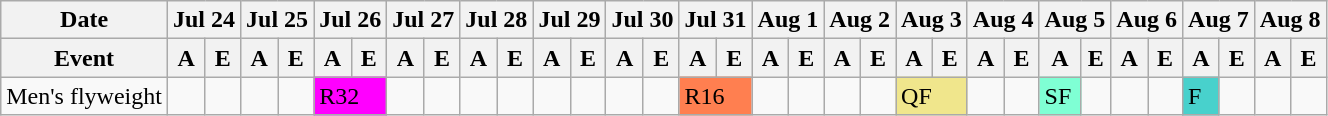<table class="wikitable olympic-schedule Boxing">
<tr>
<th>Date</th>
<th colspan="2">Jul 24</th>
<th colspan="2">Jul 25</th>
<th colspan="2">Jul 26</th>
<th colspan="2">Jul 27</th>
<th colspan="2">Jul 28</th>
<th colspan="2">Jul 29</th>
<th colspan="2">Jul 30</th>
<th colspan="2">Jul 31</th>
<th colspan="2">Aug 1</th>
<th colspan="2">Aug 2</th>
<th colspan="2">Aug 3</th>
<th colspan="2">Aug 4</th>
<th colspan="2">Aug 5</th>
<th colspan="2">Aug 6</th>
<th colspan="2">Aug 7</th>
<th colspan="2">Aug 8</th>
</tr>
<tr>
<th>Event</th>
<th>A</th>
<th>E</th>
<th>A</th>
<th>E</th>
<th>A</th>
<th>E</th>
<th>A</th>
<th>E</th>
<th>A</th>
<th>E</th>
<th>A</th>
<th>E</th>
<th>A</th>
<th>E</th>
<th>A</th>
<th>E</th>
<th>A</th>
<th>E</th>
<th>A</th>
<th>E</th>
<th>A</th>
<th>E</th>
<th>A</th>
<th>E</th>
<th>A</th>
<th>E</th>
<th>A</th>
<th>E</th>
<th>A</th>
<th>E</th>
<th>A</th>
<th>E</th>
</tr>
<tr>
<td class="event">Men's flyweight</td>
<td></td>
<td></td>
<td></td>
<td></td>
<td colspan="2" bgcolor="#FF00FF" class="roundof32">R32</td>
<td></td>
<td></td>
<td></td>
<td></td>
<td></td>
<td></td>
<td></td>
<td></td>
<td colspan="2" bgcolor="#FF7F50" class="roundof16">R16</td>
<td></td>
<td></td>
<td></td>
<td></td>
<td colspan="2" bgcolor="#F0E68C" class="quarterfinals">QF</td>
<td></td>
<td></td>
<td bgcolor="#7FFFD4" class="semifinals">SF</td>
<td></td>
<td></td>
<td></td>
<td bgcolor="#48D1CC" class="final">F</td>
<td></td>
<td></td>
<td></td>
</tr>
</table>
